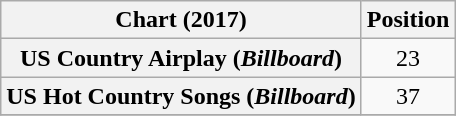<table class="wikitable sortable plainrowheaders" style="text-align:center">
<tr>
<th scope="col">Chart (2017)</th>
<th scope="col">Position</th>
</tr>
<tr>
<th scope="row">US Country Airplay (<em>Billboard</em>)</th>
<td>23</td>
</tr>
<tr>
<th scope="row">US Hot Country Songs (<em>Billboard</em>)</th>
<td>37</td>
</tr>
<tr>
</tr>
</table>
